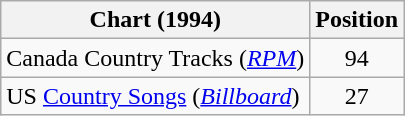<table class="wikitable sortable">
<tr>
<th scope="col">Chart (1994)</th>
<th scope="col">Position</th>
</tr>
<tr>
<td>Canada Country Tracks (<em><a href='#'>RPM</a></em>)</td>
<td align="center">94</td>
</tr>
<tr>
<td>US <a href='#'>Country Songs</a> (<em><a href='#'>Billboard</a></em>)</td>
<td align="center">27</td>
</tr>
</table>
